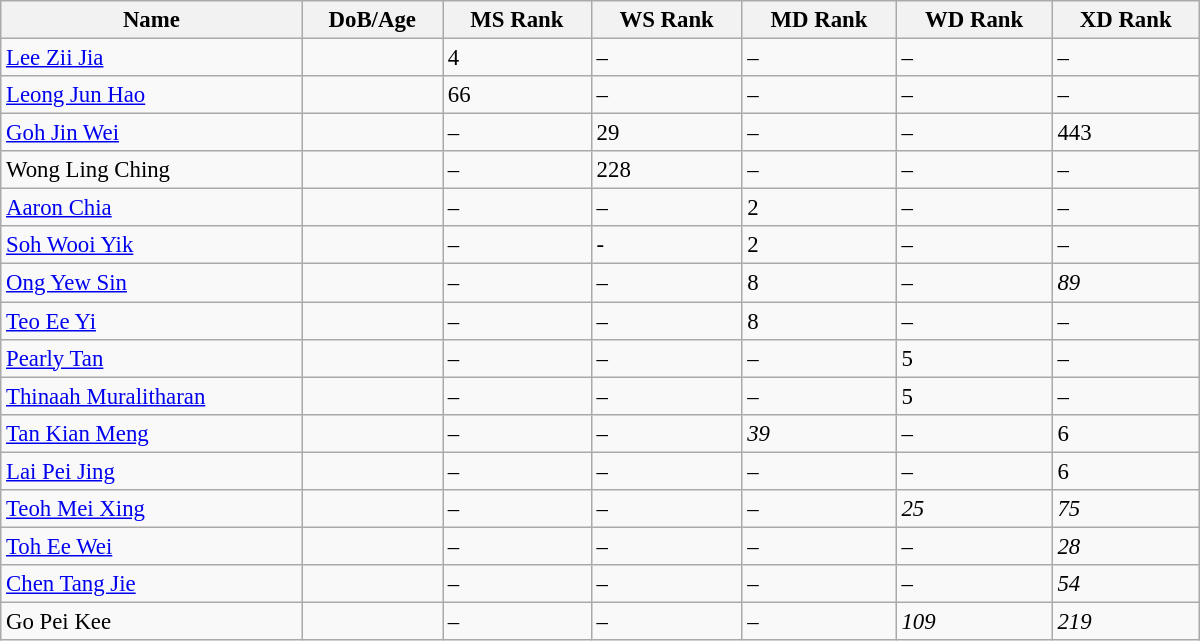<table class="sortable wikitable"  style="width:800px; font-size:95%;">
<tr>
<th align="left">Name</th>
<th align="left">DoB/Age</th>
<th align="left">MS Rank</th>
<th align="left">WS Rank</th>
<th align="left">MD Rank</th>
<th align="left">WD Rank</th>
<th align="left">XD Rank</th>
</tr>
<tr>
<td><a href='#'>Lee Zii Jia</a></td>
<td></td>
<td>4</td>
<td>–</td>
<td>–</td>
<td>–</td>
<td>–</td>
</tr>
<tr>
<td><a href='#'>Leong Jun Hao</a></td>
<td></td>
<td>66</td>
<td>–</td>
<td>–</td>
<td>–</td>
<td>–</td>
</tr>
<tr>
<td><a href='#'>Goh Jin Wei</a></td>
<td></td>
<td>–</td>
<td>29</td>
<td>–</td>
<td>–</td>
<td>443</td>
</tr>
<tr>
<td>Wong Ling Ching</td>
<td></td>
<td>–</td>
<td>228</td>
<td>–</td>
<td>–</td>
<td>–</td>
</tr>
<tr>
<td><a href='#'>Aaron Chia</a></td>
<td></td>
<td>–</td>
<td>–</td>
<td>2</td>
<td>–</td>
<td>–</td>
</tr>
<tr>
<td><a href='#'>Soh Wooi Yik</a></td>
<td></td>
<td>–</td>
<td>-</td>
<td>2</td>
<td>–</td>
<td>–</td>
</tr>
<tr>
<td><a href='#'>Ong Yew Sin</a></td>
<td></td>
<td>–</td>
<td>–</td>
<td>8</td>
<td>–</td>
<td><em>89</em></td>
</tr>
<tr>
<td><a href='#'>Teo Ee Yi</a></td>
<td></td>
<td>–</td>
<td>–</td>
<td>8</td>
<td>–</td>
<td>–</td>
</tr>
<tr>
<td><a href='#'>Pearly Tan</a></td>
<td></td>
<td>–</td>
<td>–</td>
<td>–</td>
<td>5</td>
<td>–</td>
</tr>
<tr>
<td><a href='#'>Thinaah Muralitharan</a></td>
<td></td>
<td>–</td>
<td>–</td>
<td>–</td>
<td>5</td>
<td>–</td>
</tr>
<tr>
<td><a href='#'>Tan Kian Meng</a></td>
<td></td>
<td>–</td>
<td>–</td>
<td><em>39</em></td>
<td>–</td>
<td>6</td>
</tr>
<tr>
<td><a href='#'>Lai Pei Jing</a></td>
<td></td>
<td>–</td>
<td>–</td>
<td>–</td>
<td>–</td>
<td>6</td>
</tr>
<tr>
<td><a href='#'>Teoh Mei Xing</a></td>
<td></td>
<td>–</td>
<td>–</td>
<td>–</td>
<td><em>25</em></td>
<td><em>75</em></td>
</tr>
<tr>
<td><a href='#'>Toh Ee Wei</a></td>
<td></td>
<td>–</td>
<td>–</td>
<td>–</td>
<td>–</td>
<td><em>28</em></td>
</tr>
<tr>
<td><a href='#'>Chen Tang Jie</a></td>
<td></td>
<td>–</td>
<td>–</td>
<td>–</td>
<td>–</td>
<td><em>54</em></td>
</tr>
<tr>
<td>Go Pei Kee</td>
<td></td>
<td>–</td>
<td>–</td>
<td>–</td>
<td><em>109</em></td>
<td><em>219</em></td>
</tr>
</table>
